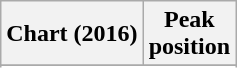<table class="wikitable sortable plainrowheaders" style="text-align:center;">
<tr>
<th>Chart (2016)</th>
<th>Peak<br>position</th>
</tr>
<tr>
</tr>
<tr>
</tr>
</table>
